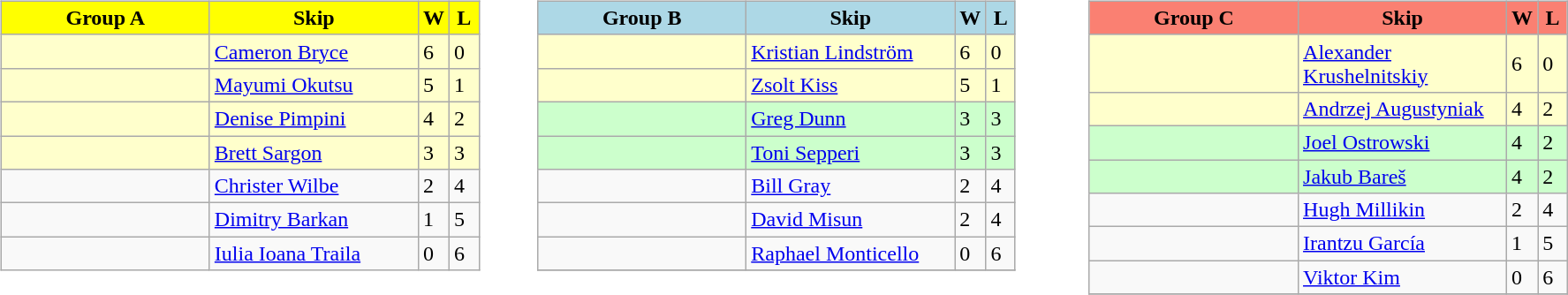<table>
<tr>
<td valign=top width=10%><br><table class=wikitable>
<tr>
<th style="background: #FFFF00;" width=150>Group A</th>
<th style="background: #FFFF00;" width=150>Skip</th>
<th style="background: #FFFF00;" width=15>W</th>
<th style="background: #FFFF00;" width=15>L</th>
</tr>
<tr>
<td style="background:#ffffcc"></td>
<td style="background:#ffffcc"><a href='#'>Cameron Bryce</a></td>
<td style="background:#ffffcc">6</td>
<td style="background:#ffffcc">0</td>
</tr>
<tr>
<td style="background:#ffffcc"></td>
<td style="background:#ffffcc"><a href='#'>Mayumi Okutsu</a></td>
<td style="background:#ffffcc">5</td>
<td style="background:#ffffcc">1</td>
</tr>
<tr>
<td style="background:#ffffcc"></td>
<td style="background:#ffffcc"><a href='#'>Denise Pimpini</a></td>
<td style="background:#ffffcc">4</td>
<td style="background:#ffffcc">2</td>
</tr>
<tr>
<td style="background:#ffffcc"></td>
<td style="background:#ffffcc"><a href='#'>Brett Sargon</a></td>
<td style="background:#ffffcc">3</td>
<td style="background:#ffffcc">3</td>
</tr>
<tr>
<td></td>
<td><a href='#'>Christer Wilbe</a></td>
<td>2</td>
<td>4</td>
</tr>
<tr>
<td></td>
<td><a href='#'>Dimitry Barkan</a></td>
<td>1</td>
<td>5</td>
</tr>
<tr>
<td></td>
<td><a href='#'>Iulia Ioana Traila</a></td>
<td>0</td>
<td>6</td>
</tr>
</table>
</td>
<td valign=top width=10%><br><table class=wikitable>
<tr>
<th style="background: #ADD8E6;" width=150>Group B</th>
<th style="background: #ADD8E6;" width=150>Skip</th>
<th style="background: #ADD8E6;" width=15>W</th>
<th style="background: #ADD8E6;" width=15>L</th>
</tr>
<tr>
<td style="background:#ffffcc"></td>
<td style="background:#ffffcc"><a href='#'>Kristian Lindström</a></td>
<td style="background:#ffffcc">6</td>
<td style="background:#ffffcc">0</td>
</tr>
<tr>
<td style="background:#ffffcc"></td>
<td style="background:#ffffcc"><a href='#'>Zsolt Kiss</a></td>
<td style="background:#ffffcc">5</td>
<td style="background:#ffffcc">1</td>
</tr>
<tr>
<td style="background:#ccffcc"></td>
<td style="background:#ccffcc"><a href='#'>Greg Dunn</a></td>
<td style="background:#ccffcc">3</td>
<td style="background:#ccffcc">3</td>
</tr>
<tr>
<td style="background:#ccffcc"></td>
<td style="background:#ccffcc"><a href='#'>Toni Sepperi</a></td>
<td style="background:#ccffcc">3</td>
<td style="background:#ccffcc">3</td>
</tr>
<tr>
<td></td>
<td><a href='#'>Bill Gray</a></td>
<td>2</td>
<td>4</td>
</tr>
<tr>
<td></td>
<td><a href='#'>David Misun</a></td>
<td>2</td>
<td>4</td>
</tr>
<tr>
<td></td>
<td><a href='#'>Raphael Monticello</a></td>
<td>0</td>
<td>6</td>
</tr>
<tr>
</tr>
</table>
</td>
<td valign=top width=10%><br><table class=wikitable>
<tr>
<th style="background: #FA8072;" width=150>Group C</th>
<th style="background: #FA8072;" width=150>Skip</th>
<th style="background: #FA8072;" width=15>W</th>
<th style="background: #FA8072;" width=15>L</th>
</tr>
<tr>
<td style="background:#ffffcc"></td>
<td style="background:#ffffcc"><a href='#'>Alexander Krushelnitskiy</a></td>
<td style="background:#ffffcc">6</td>
<td style="background:#ffffcc">0</td>
</tr>
<tr>
<td style="background:#ffffcc"></td>
<td style="background:#ffffcc"><a href='#'>Andrzej Augustyniak</a></td>
<td style="background:#ffffcc">4</td>
<td style="background:#ffffcc">2</td>
</tr>
<tr>
<td style="background:#ccffcc"></td>
<td style="background:#ccffcc"><a href='#'>Joel Ostrowski</a></td>
<td style="background:#ccffcc">4</td>
<td style="background:#ccffcc">2</td>
</tr>
<tr>
<td style="background:#ccffcc"></td>
<td style="background:#ccffcc"><a href='#'>Jakub Bareš</a></td>
<td style="background:#ccffcc">4</td>
<td style="background:#ccffcc">2</td>
</tr>
<tr>
<td></td>
<td><a href='#'>Hugh Millikin</a></td>
<td>2</td>
<td>4</td>
</tr>
<tr>
<td></td>
<td><a href='#'>Irantzu García</a></td>
<td>1</td>
<td>5</td>
</tr>
<tr>
<td></td>
<td><a href='#'>Viktor Kim</a></td>
<td>0</td>
<td>6</td>
</tr>
<tr>
</tr>
</table>
</td>
</tr>
</table>
